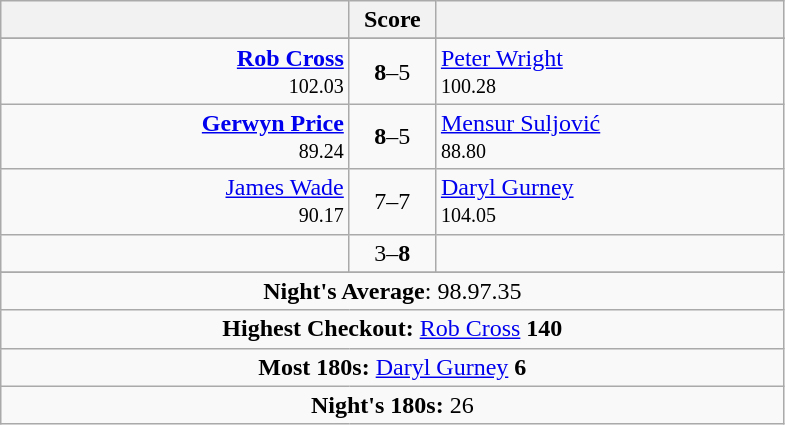<table class=wikitable style="text-align:center">
<tr>
<th width=225></th>
<th width=50>Score</th>
<th width=225></th>
</tr>
<tr align=center>
</tr>
<tr align=left>
<td align=right><strong><a href='#'>Rob Cross</a></strong>  <br><small><span>102.03</span></small></td>
<td align=center><strong>8</strong>–5</td>
<td> <a href='#'>Peter Wright</a> <br><small><span>100.28</span></small></td>
</tr>
<tr align=left>
<td align=right><strong><a href='#'>Gerwyn Price</a></strong>  <br><small><span>89.24</span></small></td>
<td align=center><strong>8</strong>–5</td>
<td> <a href='#'>Mensur Suljović</a> <br><small><span>88.80</span></small></td>
</tr>
<tr align=left>
<td align=right><a href='#'>James Wade</a>  <br><small><span>90.17</span></small></td>
<td align=center>7–7</td>
<td> <a href='#'>Daryl Gurney</a> <br><small><span>104.05</span></small></td>
</tr>
<tr align=left>
<td align=right></td>
<td align=center>3–<strong>8</strong></td>
<td></td>
</tr>
<tr align=center>
</tr>
<tr align=center>
<td colspan="3"><strong>Night's Average</strong>: 98.97.35</td>
</tr>
<tr align=center>
<td colspan="3"><strong>Highest Checkout:</strong>  <a href='#'>Rob Cross</a> <strong>140</strong></td>
</tr>
<tr align=center>
<td colspan="3"><strong>Most 180s:</strong>  <a href='#'>Daryl Gurney</a> <strong>6</strong></td>
</tr>
<tr align=center>
<td colspan="3"><strong>Night's 180s:</strong> 26</td>
</tr>
</table>
